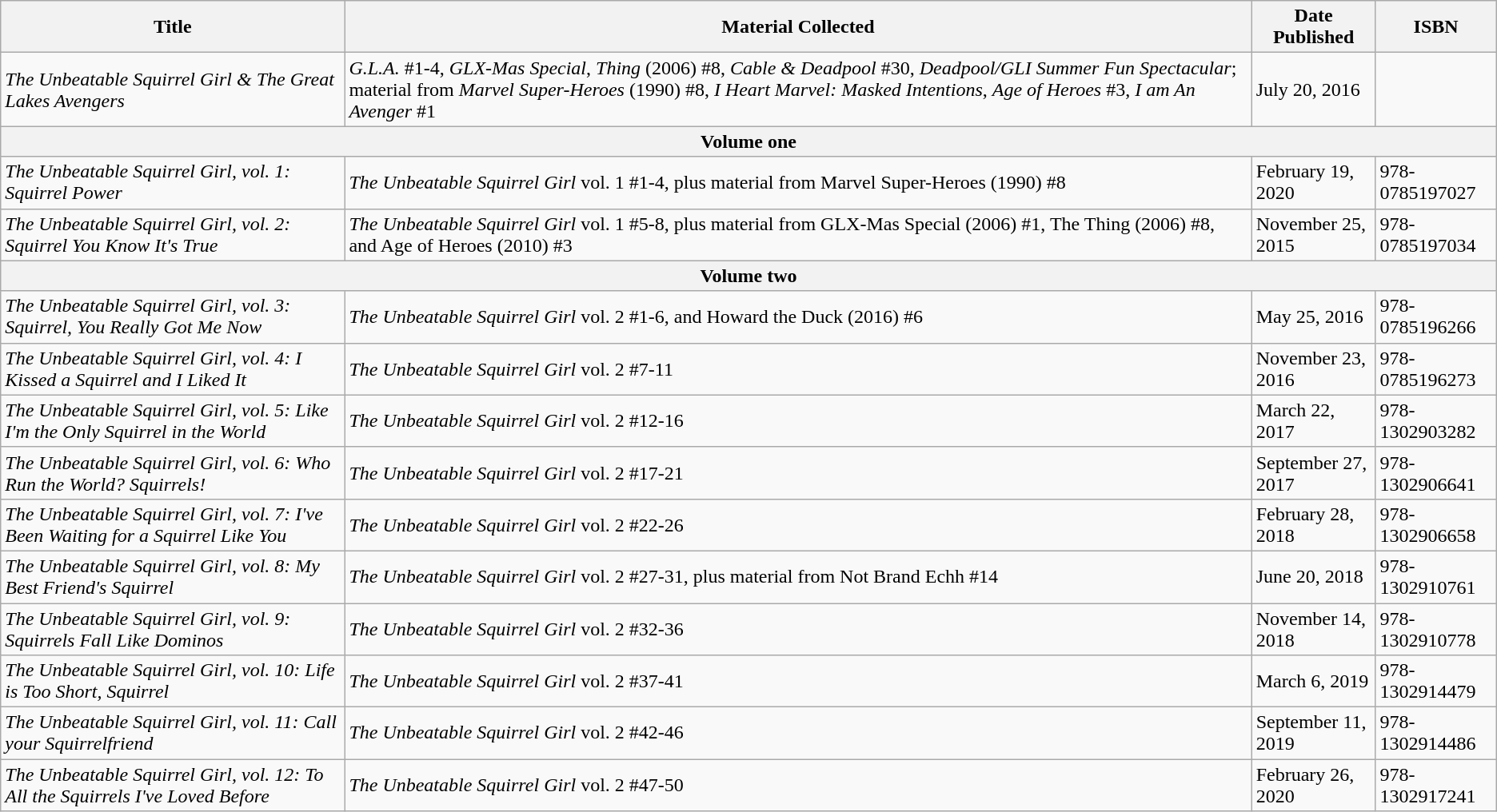<table class="wikitable">
<tr>
<th>Title</th>
<th>Material Collected</th>
<th>Date Published</th>
<th>ISBN</th>
</tr>
<tr>
<td><em>The Unbeatable Squirrel Girl & The Great Lakes Avengers</em></td>
<td><em>G.L.A.</em> #1-4, <em>GLX-Mas Special</em>, <em>Thing</em> (2006) #8, <em>Cable & Deadpool</em> #30, <em>Deadpool/GLI Summer Fun Spectacular</em>; material from <em>Marvel Super-Heroes</em> (1990) #8, <em>I Heart Marvel: Masked Intentions</em>, <em>Age of Heroes</em> #3, <em>I am An Avenger</em> #1</td>
<td>July 20, 2016</td>
<td></td>
</tr>
<tr>
<th colspan="4">Volume one</th>
</tr>
<tr>
<td><em>The Unbeatable Squirrel Girl, vol. 1: Squirrel Power</em></td>
<td><em>The Unbeatable Squirrel Girl</em> vol. 1 #1-4, plus material from Marvel Super-Heroes (1990) #8</td>
<td>February 19, 2020</td>
<td>978-0785197027</td>
</tr>
<tr>
<td><em>The Unbeatable Squirrel Girl, vol. 2: Squirrel You Know It's True</em></td>
<td><em>The Unbeatable Squirrel Girl</em> vol. 1 #5-8, plus material from  GLX-Mas Special (2006) #1, The Thing (2006) #8, and Age of Heroes (2010) #3</td>
<td>November 25, 2015</td>
<td>978-0785197034</td>
</tr>
<tr>
<th colspan="4">Volume two</th>
</tr>
<tr>
<td><em>The Unbeatable Squirrel Girl, vol. 3: Squirrel, You Really Got Me Now</em></td>
<td><em>The Unbeatable Squirrel Girl</em> vol. 2 #1-6, and Howard the Duck (2016) #6</td>
<td>May 25, 2016</td>
<td>978-0785196266</td>
</tr>
<tr>
<td><em>The Unbeatable Squirrel Girl, vol. 4: I Kissed a Squirrel and I Liked It</em></td>
<td><em>The Unbeatable Squirrel Girl</em> vol. 2 #7-11</td>
<td>November 23, 2016</td>
<td>978-0785196273</td>
</tr>
<tr>
<td><em>The Unbeatable Squirrel Girl, vol. 5: Like I'm the Only Squirrel in the World</em></td>
<td><em>The Unbeatable Squirrel Girl</em> vol. 2 #12-16</td>
<td>March 22, 2017</td>
<td>978-1302903282</td>
</tr>
<tr>
<td><em>The Unbeatable Squirrel Girl, vol. 6: Who Run the World? Squirrels!</em></td>
<td><em>The Unbeatable Squirrel Girl</em> vol. 2 #17-21</td>
<td>September 27, 2017</td>
<td>978-1302906641</td>
</tr>
<tr>
<td><em>The Unbeatable Squirrel Girl, vol. 7: I've Been Waiting for a Squirrel Like You</em></td>
<td><em>The Unbeatable Squirrel Girl</em> vol. 2 #22-26</td>
<td>February 28, 2018</td>
<td>978-1302906658</td>
</tr>
<tr>
<td><em>The Unbeatable Squirrel Girl, vol. 8: My Best Friend's Squirrel</em></td>
<td><em>The Unbeatable Squirrel Girl</em> vol. 2 #27-31, plus material from  Not Brand Echh #14</td>
<td>June 20, 2018</td>
<td>978-1302910761</td>
</tr>
<tr>
<td><em>The Unbeatable Squirrel Girl, vol. 9: Squirrels Fall Like Dominos</em></td>
<td><em>The Unbeatable Squirrel Girl</em> vol. 2 #32-36</td>
<td>November 14, 2018</td>
<td>978-1302910778</td>
</tr>
<tr>
<td><em>The Unbeatable Squirrel Girl, vol. 10: Life is Too Short, Squirrel</em></td>
<td><em>The Unbeatable Squirrel Girl</em> vol. 2 #37-41</td>
<td>March 6, 2019</td>
<td>978-1302914479</td>
</tr>
<tr>
<td><em>The Unbeatable Squirrel Girl, vol. 11: Call your Squirrelfriend</em></td>
<td><em>The Unbeatable Squirrel Girl</em> vol. 2 #42-46</td>
<td>September 11, 2019</td>
<td>978-1302914486</td>
</tr>
<tr>
<td><em>The Unbeatable Squirrel Girl, vol. 12: To All the Squirrels I've Loved Before</em></td>
<td><em>The Unbeatable Squirrel Girl</em> vol. 2 #47-50</td>
<td>February 26, 2020</td>
<td>978-1302917241</td>
</tr>
</table>
